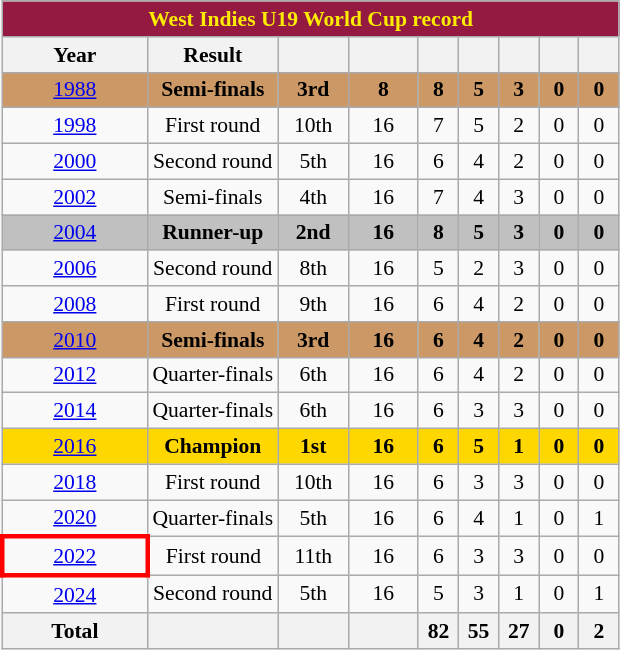<table class="wikitable" style="font-size:90%; text-align:center;">
<tr>
<th style="color:#FCED00; background:#951A42;" colspan=9>West Indies U19 World Cup record</th>
</tr>
<tr>
<th width="90">Year</th>
<th>Result</th>
<th width="40"></th>
<th width="40"></th>
<th width="20"></th>
<th width="20"></th>
<th width="20"></th>
<th width="20"></th>
<th width="20"></th>
</tr>
<tr bgcolor=#cc9966>
<td> <a href='#'>1988</a></td>
<td><strong>Semi-finals</strong></td>
<td><strong>3rd</strong></td>
<td><strong>8</strong></td>
<td><strong>8</strong></td>
<td><strong>5</strong></td>
<td><strong>3</strong></td>
<td><strong>0</strong></td>
<td><strong>0</strong></td>
</tr>
<tr>
<td> <a href='#'>1998</a></td>
<td>First round</td>
<td>10th</td>
<td>16</td>
<td>7</td>
<td>5</td>
<td>2</td>
<td>0</td>
<td>0</td>
</tr>
<tr>
<td> <a href='#'>2000</a></td>
<td>Second round</td>
<td>5th</td>
<td>16</td>
<td>6</td>
<td>4</td>
<td>2</td>
<td>0</td>
<td>0</td>
</tr>
<tr>
<td> <a href='#'>2002</a></td>
<td>Semi-finals</td>
<td>4th</td>
<td>16</td>
<td>7</td>
<td>4</td>
<td>3</td>
<td>0</td>
<td>0</td>
</tr>
<tr bgcolor=silver>
<td> <a href='#'>2004</a></td>
<td><strong>Runner-up</strong></td>
<td><strong>2nd</strong></td>
<td><strong>16</strong></td>
<td><strong>8</strong></td>
<td><strong>5</strong></td>
<td><strong>3</strong></td>
<td><strong>0</strong></td>
<td><strong>0</strong></td>
</tr>
<tr>
<td> <a href='#'>2006</a></td>
<td>Second round</td>
<td>8th</td>
<td>16</td>
<td>5</td>
<td>2</td>
<td>3</td>
<td>0</td>
<td>0</td>
</tr>
<tr>
<td> <a href='#'>2008</a></td>
<td>First round</td>
<td>9th</td>
<td>16</td>
<td>6</td>
<td>4</td>
<td>2</td>
<td>0</td>
<td>0</td>
</tr>
<tr bgcolor=#cc9966>
<td> <a href='#'>2010</a></td>
<td><strong>Semi-finals</strong></td>
<td><strong>3rd</strong></td>
<td><strong>16</strong></td>
<td><strong>6</strong></td>
<td><strong>4</strong></td>
<td><strong>2</strong></td>
<td><strong>0</strong></td>
<td><strong>0</strong></td>
</tr>
<tr>
<td> <a href='#'>2012</a></td>
<td>Quarter-finals</td>
<td>6th</td>
<td>16</td>
<td>6</td>
<td>4</td>
<td>2</td>
<td>0</td>
<td>0</td>
</tr>
<tr>
<td> <a href='#'>2014</a></td>
<td>Quarter-finals</td>
<td>6th</td>
<td>16</td>
<td>6</td>
<td>3</td>
<td>3</td>
<td>0</td>
<td>0</td>
</tr>
<tr bgcolor=gold>
<td> <a href='#'>2016</a></td>
<td><strong>Champion</strong></td>
<td><strong>1st</strong></td>
<td><strong>16</strong></td>
<td><strong>6</strong></td>
<td><strong>5</strong></td>
<td><strong>1</strong></td>
<td><strong>0</strong></td>
<td><strong>0</strong></td>
</tr>
<tr>
<td> <a href='#'>2018</a></td>
<td>First round</td>
<td>10th</td>
<td>16</td>
<td>6</td>
<td>3</td>
<td>3</td>
<td>0</td>
<td>0</td>
</tr>
<tr>
<td> <a href='#'>2020</a></td>
<td>Quarter-finals</td>
<td>5th</td>
<td>16</td>
<td>6</td>
<td>4</td>
<td>1</td>
<td>0</td>
<td>1</td>
</tr>
<tr>
<td style="border:3px solid red"> <a href='#'>2022</a></td>
<td>First round</td>
<td>11th</td>
<td>16</td>
<td>6</td>
<td>3</td>
<td>3</td>
<td>0</td>
<td>0</td>
</tr>
<tr>
<td> <a href='#'>2024</a></td>
<td>Second round</td>
<td>5th</td>
<td>16</td>
<td>5</td>
<td>3</td>
<td>1</td>
<td>0</td>
<td>1</td>
</tr>
<tr>
<th>Total</th>
<th></th>
<th></th>
<th></th>
<th>82</th>
<th>55</th>
<th>27</th>
<th>0</th>
<th>2</th>
</tr>
</table>
